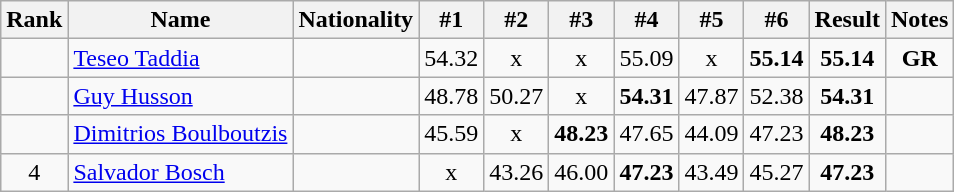<table class="wikitable sortable" style="text-align:center">
<tr>
<th>Rank</th>
<th>Name</th>
<th>Nationality</th>
<th>#1</th>
<th>#2</th>
<th>#3</th>
<th>#4</th>
<th>#5</th>
<th>#6</th>
<th>Result</th>
<th>Notes</th>
</tr>
<tr>
<td></td>
<td align=left><a href='#'>Teseo Taddia</a></td>
<td align=left></td>
<td>54.32</td>
<td>x</td>
<td>x</td>
<td>55.09</td>
<td>x</td>
<td><strong>55.14</strong></td>
<td><strong>55.14</strong></td>
<td><strong>GR</strong></td>
</tr>
<tr>
<td></td>
<td align=left><a href='#'>Guy Husson</a></td>
<td align=left></td>
<td>48.78</td>
<td>50.27</td>
<td>x</td>
<td><strong>54.31</strong></td>
<td>47.87</td>
<td>52.38</td>
<td><strong>54.31</strong></td>
<td></td>
</tr>
<tr>
<td></td>
<td align=left><a href='#'>Dimitrios Boulboutzis</a></td>
<td align=left></td>
<td>45.59</td>
<td>x</td>
<td><strong>48.23</strong></td>
<td>47.65</td>
<td>44.09</td>
<td>47.23</td>
<td><strong>48.23</strong></td>
<td></td>
</tr>
<tr>
<td>4</td>
<td align=left><a href='#'>Salvador Bosch</a></td>
<td align=left></td>
<td>x</td>
<td>43.26</td>
<td>46.00</td>
<td><strong>47.23</strong></td>
<td>43.49</td>
<td>45.27</td>
<td><strong>47.23</strong></td>
<td></td>
</tr>
</table>
